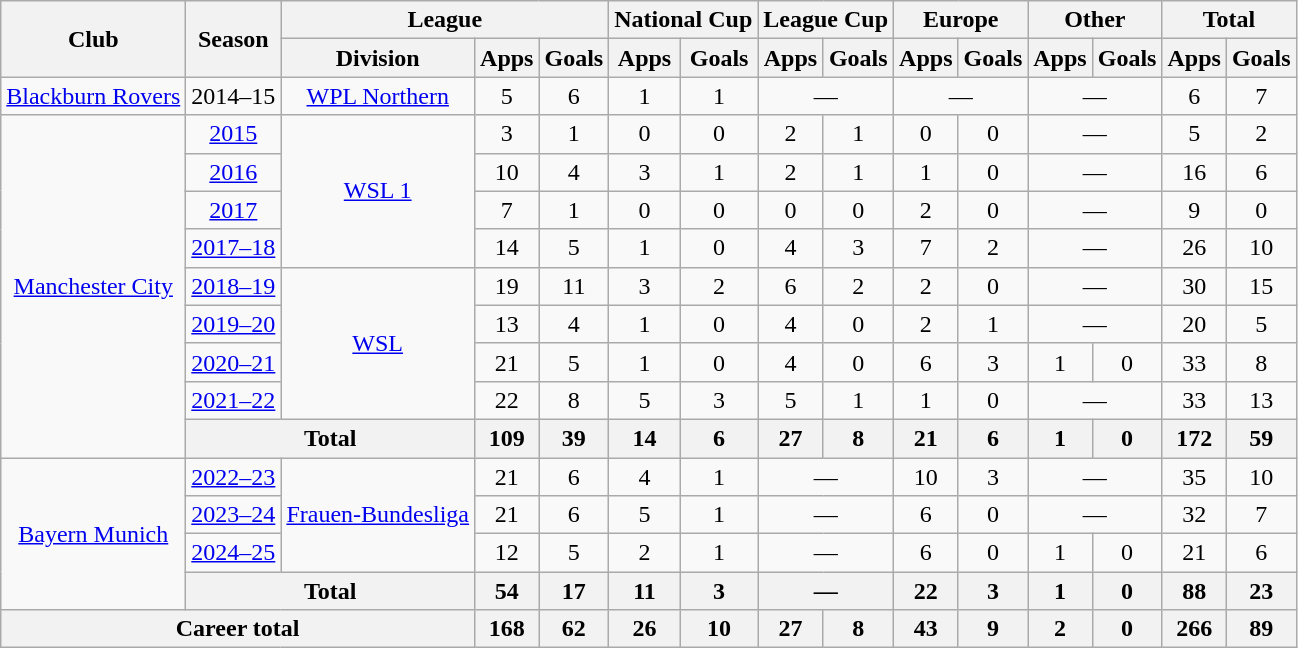<table class="wikitable" style="text-align: center">
<tr>
<th rowspan="2">Club</th>
<th rowspan="2">Season</th>
<th colspan="3">League</th>
<th colspan="2">National Cup</th>
<th colspan="2">League Cup</th>
<th colspan="2">Europe</th>
<th colspan="2">Other</th>
<th colspan="2">Total</th>
</tr>
<tr>
<th>Division</th>
<th>Apps</th>
<th>Goals</th>
<th>Apps</th>
<th>Goals</th>
<th>Apps</th>
<th>Goals</th>
<th>Apps</th>
<th>Goals</th>
<th>Apps</th>
<th>Goals</th>
<th>Apps</th>
<th>Goals</th>
</tr>
<tr>
<td><a href='#'>Blackburn Rovers</a></td>
<td>2014–15</td>
<td><a href='#'>WPL Northern</a></td>
<td>5</td>
<td>6</td>
<td>1</td>
<td>1</td>
<td colspan="2">—</td>
<td colspan="2">—</td>
<td colspan=2>—</td>
<td>6</td>
<td>7</td>
</tr>
<tr>
<td rowspan="9"><a href='#'>Manchester City</a></td>
<td><a href='#'>2015</a></td>
<td rowspan="4"><a href='#'>WSL 1</a></td>
<td>3</td>
<td>1</td>
<td>0</td>
<td>0</td>
<td>2</td>
<td>1</td>
<td>0</td>
<td>0</td>
<td colspan=2>—</td>
<td>5</td>
<td>2</td>
</tr>
<tr>
<td><a href='#'>2016</a></td>
<td>10</td>
<td>4</td>
<td>3</td>
<td>1</td>
<td>2</td>
<td>1</td>
<td>1</td>
<td>0</td>
<td colspan=2>—</td>
<td>16</td>
<td>6</td>
</tr>
<tr>
<td><a href='#'>2017</a></td>
<td>7</td>
<td>1</td>
<td>0</td>
<td>0</td>
<td>0</td>
<td>0</td>
<td>2</td>
<td>0</td>
<td colspan=2>—</td>
<td>9</td>
<td>0</td>
</tr>
<tr>
<td><a href='#'>2017–18</a></td>
<td>14</td>
<td>5</td>
<td>1</td>
<td>0</td>
<td>4</td>
<td>3</td>
<td>7</td>
<td>2</td>
<td colspan=2>—</td>
<td>26</td>
<td>10</td>
</tr>
<tr>
<td><a href='#'>2018–19</a></td>
<td rowspan="4"><a href='#'>WSL</a></td>
<td>19</td>
<td>11</td>
<td>3</td>
<td>2</td>
<td>6</td>
<td>2</td>
<td>2</td>
<td>0</td>
<td colspan=2>—</td>
<td>30</td>
<td>15</td>
</tr>
<tr>
<td><a href='#'>2019–20</a></td>
<td>13</td>
<td>4</td>
<td>1</td>
<td>0</td>
<td>4</td>
<td>0</td>
<td>2</td>
<td>1</td>
<td colspan=2>—</td>
<td>20</td>
<td>5</td>
</tr>
<tr>
<td><a href='#'>2020–21</a></td>
<td>21</td>
<td>5</td>
<td>1</td>
<td>0</td>
<td>4</td>
<td>0</td>
<td>6</td>
<td>3</td>
<td>1</td>
<td>0</td>
<td>33</td>
<td>8</td>
</tr>
<tr>
<td><a href='#'>2021–22</a></td>
<td>22</td>
<td>8</td>
<td>5</td>
<td>3</td>
<td>5</td>
<td>1</td>
<td>1</td>
<td>0</td>
<td colspan=2>—</td>
<td>33</td>
<td>13</td>
</tr>
<tr>
<th colspan="2">Total</th>
<th>109</th>
<th>39</th>
<th>14</th>
<th>6</th>
<th>27</th>
<th>8</th>
<th>21</th>
<th>6</th>
<th>1</th>
<th>0</th>
<th>172</th>
<th>59</th>
</tr>
<tr>
<td rowspan="4"><a href='#'>Bayern Munich</a></td>
<td><a href='#'>2022–23</a></td>
<td rowspan="3"><a href='#'>Frauen-Bundesliga</a></td>
<td>21</td>
<td>6</td>
<td>4</td>
<td>1</td>
<td colspan=2>—</td>
<td>10</td>
<td>3</td>
<td colspan=2>—</td>
<td>35</td>
<td>10</td>
</tr>
<tr>
<td><a href='#'>2023–24</a></td>
<td>21</td>
<td>6</td>
<td>5</td>
<td>1</td>
<td colspan=2>—</td>
<td>6</td>
<td>0</td>
<td colspan=2>—</td>
<td>32</td>
<td>7</td>
</tr>
<tr>
<td><a href='#'>2024–25</a></td>
<td>12</td>
<td>5</td>
<td>2</td>
<td>1</td>
<td colspan=2>—</td>
<td>6</td>
<td>0</td>
<td>1</td>
<td>0</td>
<td>21</td>
<td>6</td>
</tr>
<tr>
<th colspan="2">Total</th>
<th>54</th>
<th>17</th>
<th>11</th>
<th>3</th>
<th colspan=2>—</th>
<th>22</th>
<th>3</th>
<th>1</th>
<th>0</th>
<th>88</th>
<th>23</th>
</tr>
<tr>
<th colspan="3">Career total</th>
<th>168</th>
<th>62</th>
<th>26</th>
<th>10</th>
<th>27</th>
<th>8</th>
<th>43</th>
<th>9</th>
<th>2</th>
<th>0</th>
<th>266</th>
<th>89</th>
</tr>
</table>
